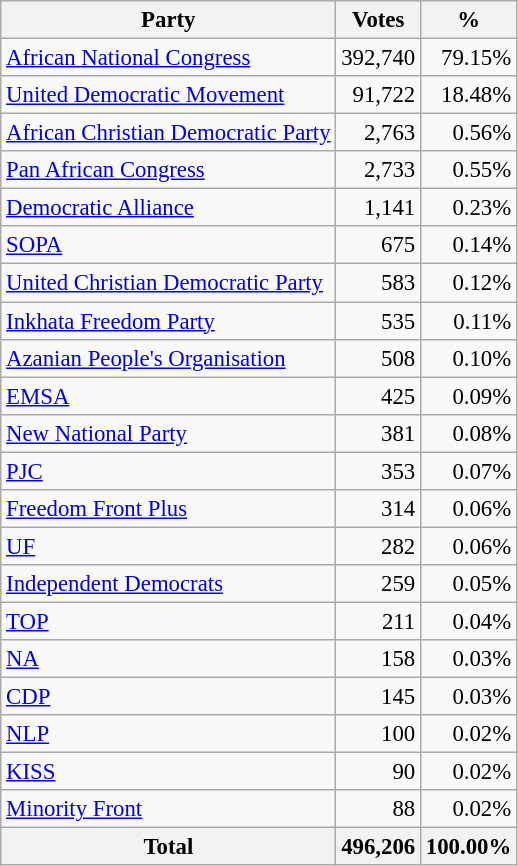<table class="wikitable" style="font-size: 95%; text-align: right">
<tr>
<th>Party</th>
<th>Votes</th>
<th>%</th>
</tr>
<tr>
<td align=left><a href='#'>African National Congress</a></td>
<td>392,740</td>
<td>79.15%</td>
</tr>
<tr>
<td align=left><a href='#'>United Democratic Movement</a></td>
<td>91,722</td>
<td>18.48%</td>
</tr>
<tr>
<td align=left><a href='#'>African Christian Democratic Party</a></td>
<td>2,763</td>
<td>0.56%</td>
</tr>
<tr>
<td align=left><a href='#'>Pan African Congress</a></td>
<td>2,733</td>
<td>0.55%</td>
</tr>
<tr>
<td align=left><a href='#'>Democratic Alliance</a></td>
<td>1,141</td>
<td>0.23%</td>
</tr>
<tr>
<td align=left><a href='#'>SOPA</a></td>
<td>675</td>
<td>0.14%</td>
</tr>
<tr>
<td align=left><a href='#'>United Christian Democratic Party</a></td>
<td>583</td>
<td>0.12%</td>
</tr>
<tr>
<td align=left><a href='#'>Inkhata Freedom Party</a></td>
<td>535</td>
<td>0.11%</td>
</tr>
<tr>
<td align=left><a href='#'>Azanian People's Organisation</a></td>
<td>508</td>
<td>0.10%</td>
</tr>
<tr>
<td align=left><a href='#'>EMSA</a></td>
<td>425</td>
<td>0.09%</td>
</tr>
<tr>
<td align=left><a href='#'>New National Party</a></td>
<td>381</td>
<td>0.08%</td>
</tr>
<tr>
<td align=left><a href='#'>PJC</a></td>
<td>353</td>
<td>0.07%</td>
</tr>
<tr>
<td align=left><a href='#'>Freedom Front Plus</a></td>
<td>314</td>
<td>0.06%</td>
</tr>
<tr>
<td align=left><a href='#'>UF</a></td>
<td>282</td>
<td>0.06%</td>
</tr>
<tr>
<td align=left><a href='#'>Independent Democrats</a></td>
<td>259</td>
<td>0.05%</td>
</tr>
<tr>
<td align=left><a href='#'>TOP</a></td>
<td>211</td>
<td>0.04%</td>
</tr>
<tr>
<td align=left><a href='#'>NA</a></td>
<td>158</td>
<td>0.03%</td>
</tr>
<tr>
<td align=left><a href='#'>CDP</a></td>
<td>145</td>
<td>0.03%</td>
</tr>
<tr>
<td align=left><a href='#'>NLP</a></td>
<td>100</td>
<td>0.02%</td>
</tr>
<tr>
<td align=left><a href='#'>KISS</a></td>
<td>90</td>
<td>0.02%</td>
</tr>
<tr>
<td align=left><a href='#'>Minority Front</a></td>
<td>88</td>
<td>0.02%</td>
</tr>
<tr>
<th align=left>Total</th>
<th>496,206</th>
<th>100.00%</th>
</tr>
</table>
